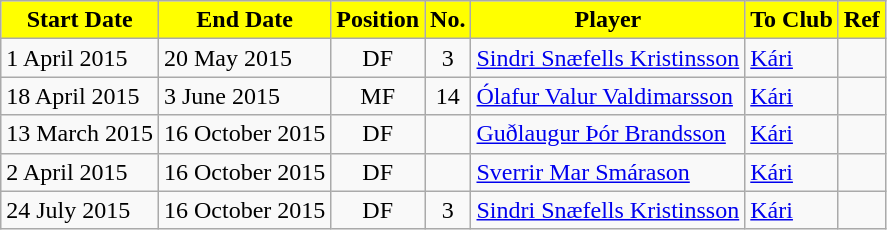<table class="wikitable sortable">
<tr>
<th style="background:#ffff00; color:black;"><strong>Start Date</strong></th>
<th style="background:#ffff00; color:black;"><strong>End Date</strong></th>
<th style="background:#ffff00; color:black;"><strong>Position</strong></th>
<th style="background:#ffff00; color:black;"><strong>No.</strong></th>
<th style="background:#ffff00; color:black;"><strong>Player</strong></th>
<th style="background:#ffff00; color:black;"><strong>To Club</strong></th>
<th style="background:#ffff00; color:black;"><strong>Ref</strong></th>
</tr>
<tr>
<td>1 April 2015</td>
<td>20 May 2015</td>
<td style="text-align:center;">DF</td>
<td style="text-align:center;">3</td>
<td style="text-align:left;"> <a href='#'>Sindri Snæfells Kristinsson</a></td>
<td style="text-align:left;"> <a href='#'>Kári</a></td>
<td></td>
</tr>
<tr>
<td>18 April 2015</td>
<td>3 June 2015</td>
<td style="text-align:center;">MF</td>
<td style="text-align:center;">14</td>
<td style="text-align:left;"> <a href='#'>Ólafur Valur Valdimarsson</a></td>
<td style="text-align:left;"> <a href='#'>Kári</a></td>
<td></td>
</tr>
<tr>
<td>13 March 2015</td>
<td>16 October 2015</td>
<td style="text-align:center;">DF</td>
<td style="text-align:center;"></td>
<td style="text-align:left;"> <a href='#'>Guðlaugur Þór Brandsson</a></td>
<td style="text-align:left;"> <a href='#'>Kári</a></td>
<td></td>
</tr>
<tr>
<td>2 April 2015</td>
<td>16 October 2015</td>
<td style="text-align:center;">DF</td>
<td style="text-align:center;"></td>
<td style="text-align:left;"> <a href='#'>Sverrir Mar Smárason</a></td>
<td style="text-align:left;"> <a href='#'>Kári</a></td>
<td></td>
</tr>
<tr>
<td>24 July 2015</td>
<td>16 October 2015</td>
<td style="text-align:center;">DF</td>
<td style="text-align:center;">3</td>
<td style="text-align:left;"> <a href='#'>Sindri Snæfells Kristinsson</a></td>
<td style="text-align:left;"> <a href='#'>Kári</a></td>
<td></td>
</tr>
</table>
